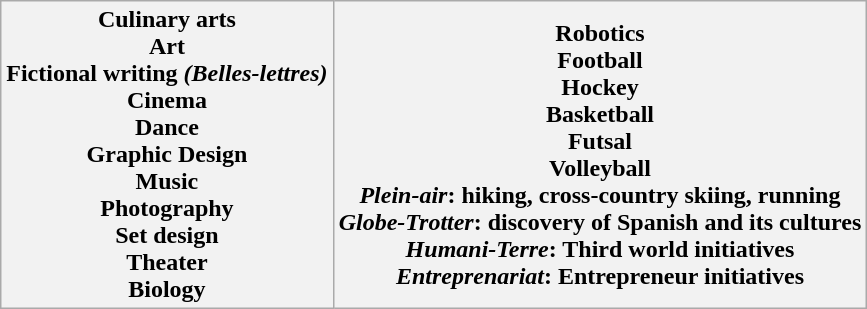<table class="wikitable">
<tr>
<th>Culinary arts<br>Art<br>Fictional writing <em>(Belles-lettres)</em><br>Cinema<br>Dance<br>Graphic Design<br>Music<br>Photography<br>Set design<br>Theater<br>Biology</th>
<th>Robotics<br>Football<br>Hockey<br>Basketball<br>Futsal<br>Volleyball<br><em>Plein-air</em>: hiking, cross-country skiing, running<br><em>Globe-Trotter</em>: discovery of Spanish and its cultures<br><em>Humani-Terre</em>: Third world initiatives<br><em>Entreprenariat</em>: Entrepreneur initiatives</th>
</tr>
</table>
